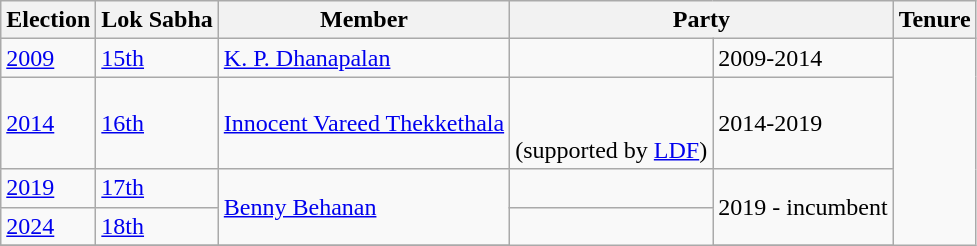<table class="wikitable sortable">
<tr>
<th>Election</th>
<th>Lok Sabha</th>
<th>Member</th>
<th colspan="2">Party</th>
<th>Tenure</th>
</tr>
<tr>
<td><a href='#'>2009</a></td>
<td><a href='#'>15th</a></td>
<td><a href='#'>K. P. Dhanapalan</a></td>
<td></td>
<td>2009-2014</td>
</tr>
<tr>
<td><a href='#'>2014</a></td>
<td><a href='#'>16th</a></td>
<td><a href='#'>Innocent Vareed Thekkethala</a></td>
<td><br><br>(supported by <a href='#'>LDF</a>)</td>
<td>2014-2019</td>
</tr>
<tr>
<td><a href='#'>2019</a></td>
<td><a href='#'>17th</a></td>
<td rowspan=2><a href='#'>Benny Behanan</a></td>
<td></td>
<td rowspan=2>2019 - incumbent</td>
</tr>
<tr>
<td><a href='#'>2024</a></td>
<td><a href='#'>18th</a></td>
</tr>
<tr>
</tr>
</table>
